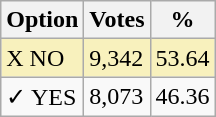<table class="wikitable">
<tr>
<th>Option</th>
<th>Votes</th>
<th>%</th>
</tr>
<tr>
<td style=background:#f8f1bd>X NO</td>
<td style=background:#f8f1bd>9,342</td>
<td style=background:#f8f1bd>53.64</td>
</tr>
<tr>
<td>✓ YES</td>
<td>8,073</td>
<td>46.36</td>
</tr>
</table>
